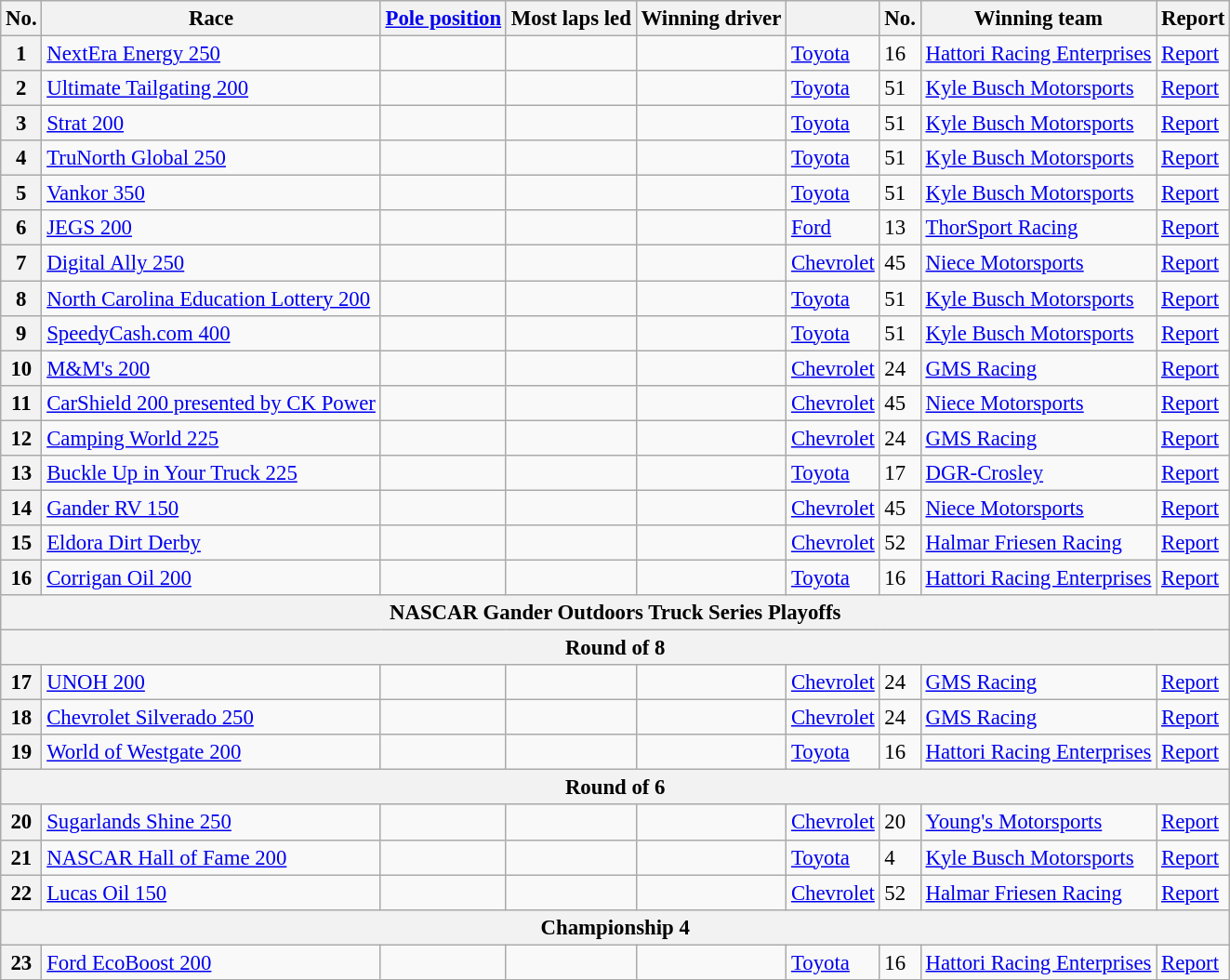<table class="wikitable" style="font-size:95%">
<tr>
<th>No.</th>
<th>Race</th>
<th><a href='#'>Pole position</a></th>
<th>Most laps led</th>
<th>Winning driver</th>
<th></th>
<th>No.</th>
<th>Winning team</th>
<th>Report</th>
</tr>
<tr>
<th>1</th>
<td><a href='#'>NextEra Energy 250</a></td>
<td></td>
<td></td>
<td></td>
<td><a href='#'>Toyota</a></td>
<td>16</td>
<td><a href='#'>Hattori Racing Enterprises</a></td>
<td><a href='#'>Report</a></td>
</tr>
<tr>
<th>2</th>
<td><a href='#'>Ultimate Tailgating 200</a></td>
<td></td>
<td></td>
<td></td>
<td><a href='#'>Toyota</a></td>
<td>51</td>
<td><a href='#'>Kyle Busch Motorsports</a></td>
<td><a href='#'>Report</a></td>
</tr>
<tr>
<th>3</th>
<td><a href='#'>Strat 200</a></td>
<td></td>
<td></td>
<td></td>
<td><a href='#'>Toyota</a></td>
<td>51</td>
<td><a href='#'>Kyle Busch Motorsports</a></td>
<td><a href='#'>Report</a></td>
</tr>
<tr>
<th>4</th>
<td><a href='#'>TruNorth Global 250</a></td>
<td></td>
<td></td>
<td></td>
<td><a href='#'>Toyota</a></td>
<td>51</td>
<td><a href='#'>Kyle Busch Motorsports</a></td>
<td><a href='#'>Report</a></td>
</tr>
<tr>
<th>5</th>
<td><a href='#'>Vankor 350</a></td>
<td></td>
<td></td>
<td></td>
<td><a href='#'>Toyota</a></td>
<td>51</td>
<td><a href='#'>Kyle Busch Motorsports</a></td>
<td><a href='#'>Report</a></td>
</tr>
<tr>
<th>6</th>
<td><a href='#'>JEGS 200</a></td>
<td></td>
<td></td>
<td></td>
<td><a href='#'>Ford</a></td>
<td>13</td>
<td><a href='#'>ThorSport Racing</a></td>
<td><a href='#'>Report</a></td>
</tr>
<tr>
<th>7</th>
<td><a href='#'>Digital Ally 250</a></td>
<td></td>
<td></td>
<td></td>
<td><a href='#'>Chevrolet</a></td>
<td>45</td>
<td><a href='#'>Niece Motorsports</a></td>
<td><a href='#'>Report</a></td>
</tr>
<tr>
<th>8</th>
<td><a href='#'>North Carolina Education Lottery 200</a></td>
<td></td>
<td></td>
<td></td>
<td><a href='#'>Toyota</a></td>
<td>51</td>
<td><a href='#'>Kyle Busch Motorsports</a></td>
<td><a href='#'>Report</a></td>
</tr>
<tr>
<th>9</th>
<td><a href='#'>SpeedyCash.com 400</a></td>
<td></td>
<td></td>
<td></td>
<td><a href='#'>Toyota</a></td>
<td>51</td>
<td><a href='#'>Kyle Busch Motorsports</a></td>
<td><a href='#'>Report</a></td>
</tr>
<tr>
<th>10</th>
<td><a href='#'>M&M's 200</a></td>
<td></td>
<td></td>
<td></td>
<td><a href='#'>Chevrolet</a></td>
<td>24</td>
<td><a href='#'>GMS Racing</a></td>
<td><a href='#'>Report</a></td>
</tr>
<tr>
<th>11</th>
<td><a href='#'>CarShield 200 presented by CK Power</a></td>
<td></td>
<td></td>
<td></td>
<td><a href='#'>Chevrolet</a></td>
<td>45</td>
<td><a href='#'>Niece Motorsports</a></td>
<td><a href='#'>Report</a></td>
</tr>
<tr>
<th>12</th>
<td><a href='#'>Camping World 225</a></td>
<td></td>
<td></td>
<td></td>
<td><a href='#'>Chevrolet</a></td>
<td>24</td>
<td><a href='#'>GMS Racing</a></td>
<td><a href='#'>Report</a></td>
</tr>
<tr>
<th>13</th>
<td><a href='#'>Buckle Up in Your Truck 225</a></td>
<td></td>
<td></td>
<td></td>
<td><a href='#'>Toyota</a></td>
<td>17</td>
<td><a href='#'>DGR-Crosley</a></td>
<td><a href='#'>Report</a></td>
</tr>
<tr>
<th>14</th>
<td><a href='#'>Gander RV 150</a></td>
<td></td>
<td></td>
<td></td>
<td><a href='#'>Chevrolet</a></td>
<td>45</td>
<td><a href='#'>Niece Motorsports</a></td>
<td><a href='#'>Report</a></td>
</tr>
<tr>
<th>15</th>
<td><a href='#'>Eldora Dirt Derby</a></td>
<td></td>
<td></td>
<td></td>
<td><a href='#'>Chevrolet</a></td>
<td>52</td>
<td><a href='#'>Halmar Friesen Racing</a></td>
<td><a href='#'>Report</a></td>
</tr>
<tr>
<th>16</th>
<td><a href='#'>Corrigan Oil 200</a></td>
<td></td>
<td></td>
<td></td>
<td><a href='#'>Toyota</a></td>
<td>16</td>
<td><a href='#'>Hattori Racing Enterprises</a></td>
<td><a href='#'>Report</a></td>
</tr>
<tr>
<th colspan="9">NASCAR Gander Outdoors Truck Series Playoffs</th>
</tr>
<tr>
<th colspan="9">Round of 8</th>
</tr>
<tr>
<th>17</th>
<td><a href='#'>UNOH 200</a></td>
<td></td>
<td></td>
<td></td>
<td><a href='#'>Chevrolet</a></td>
<td>24</td>
<td><a href='#'>GMS Racing</a></td>
<td><a href='#'>Report</a></td>
</tr>
<tr>
<th>18</th>
<td><a href='#'>Chevrolet Silverado 250</a></td>
<td></td>
<td></td>
<td></td>
<td><a href='#'>Chevrolet</a></td>
<td>24</td>
<td><a href='#'>GMS Racing</a></td>
<td><a href='#'>Report</a></td>
</tr>
<tr>
<th>19</th>
<td><a href='#'>World of Westgate 200</a></td>
<td></td>
<td></td>
<td></td>
<td><a href='#'>Toyota</a></td>
<td>16</td>
<td><a href='#'>Hattori Racing Enterprises</a></td>
<td><a href='#'>Report</a></td>
</tr>
<tr>
<th colspan="9">Round of 6</th>
</tr>
<tr>
<th>20</th>
<td><a href='#'>Sugarlands Shine 250</a></td>
<td></td>
<td></td>
<td></td>
<td><a href='#'>Chevrolet</a></td>
<td>20</td>
<td><a href='#'>Young's Motorsports</a></td>
<td><a href='#'>Report</a></td>
</tr>
<tr>
<th>21</th>
<td><a href='#'>NASCAR Hall of Fame 200</a></td>
<td></td>
<td></td>
<td></td>
<td><a href='#'>Toyota</a></td>
<td>4</td>
<td><a href='#'>Kyle Busch Motorsports</a></td>
<td><a href='#'>Report</a></td>
</tr>
<tr>
<th>22</th>
<td><a href='#'>Lucas Oil 150</a></td>
<td></td>
<td></td>
<td></td>
<td><a href='#'>Chevrolet</a></td>
<td>52</td>
<td><a href='#'>Halmar Friesen Racing</a></td>
<td><a href='#'>Report</a></td>
</tr>
<tr>
<th colspan="9">Championship 4</th>
</tr>
<tr>
<th>23</th>
<td><a href='#'>Ford EcoBoost 200</a></td>
<td></td>
<td></td>
<td></td>
<td><a href='#'>Toyota</a></td>
<td>16</td>
<td><a href='#'>Hattori Racing Enterprises</a></td>
<td><a href='#'>Report</a></td>
</tr>
</table>
